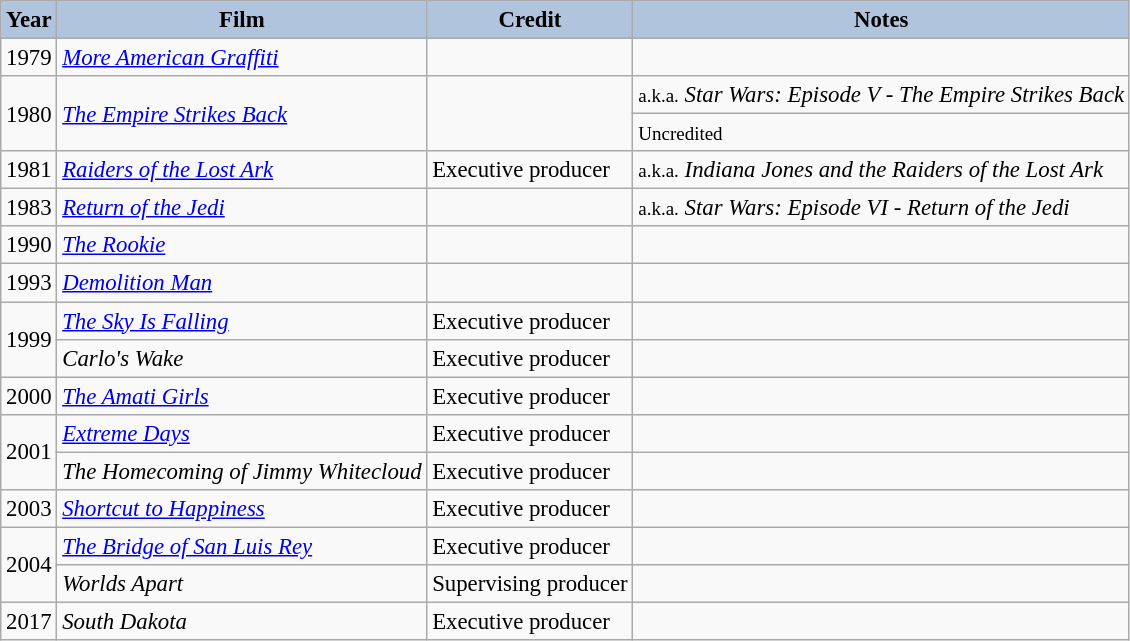<table class="wikitable" style="font-size:95%;">
<tr>
<th style="background:#B0C4DE;">Year</th>
<th style="background:#B0C4DE;">Film</th>
<th style="background:#B0C4DE;">Credit</th>
<th style="background:#B0C4DE;">Notes</th>
</tr>
<tr>
<td>1979</td>
<td><em><a href='#'>More American Graffiti</a></em></td>
<td></td>
<td></td>
</tr>
<tr>
<td rowspan="2">1980</td>
<td rowspan="2"><em><a href='#'>The Empire Strikes Back</a></em></td>
<td rowspan="2"></td>
<td><small>a.k.a.</small> <em>Star Wars: Episode V - The Empire Strikes Back</em></td>
</tr>
<tr>
<td><small>Uncredited</small></td>
</tr>
<tr>
<td>1981</td>
<td><em><a href='#'>Raiders of the Lost Ark</a></em></td>
<td>Executive producer</td>
<td><small>a.k.a.</small> <em>Indiana Jones and the Raiders of the Lost Ark</em></td>
</tr>
<tr>
<td>1983</td>
<td><em><a href='#'>Return of the Jedi</a></em></td>
<td></td>
<td><small>a.k.a.</small> <em>Star Wars: Episode VI - Return of the Jedi</em></td>
</tr>
<tr>
<td>1990</td>
<td><em><a href='#'>The Rookie</a></em></td>
<td></td>
<td></td>
</tr>
<tr>
<td>1993</td>
<td><em><a href='#'>Demolition Man</a></em></td>
<td></td>
<td></td>
</tr>
<tr>
<td rowspan=2>1999</td>
<td><em><a href='#'>The Sky Is Falling</a></em></td>
<td>Executive producer</td>
<td></td>
</tr>
<tr>
<td><em>Carlo's Wake</em></td>
<td>Executive producer</td>
<td></td>
</tr>
<tr>
<td>2000</td>
<td><em><a href='#'>The Amati Girls</a></em></td>
<td>Executive producer</td>
<td></td>
</tr>
<tr>
<td rowspan=2>2001</td>
<td><em><a href='#'>Extreme Days</a></em></td>
<td>Executive producer</td>
<td></td>
</tr>
<tr>
<td><em>The Homecoming of Jimmy Whitecloud</em></td>
<td>Executive producer</td>
<td></td>
</tr>
<tr>
<td>2003</td>
<td><em><a href='#'>Shortcut to Happiness</a></em></td>
<td>Executive producer</td>
<td></td>
</tr>
<tr>
<td rowspan=2>2004</td>
<td><em><a href='#'>The Bridge of San Luis Rey</a></em></td>
<td>Executive producer</td>
<td></td>
</tr>
<tr>
<td><em>Worlds Apart</em></td>
<td>Supervising producer</td>
<td></td>
</tr>
<tr>
<td>2017</td>
<td><em>South Dakota</em></td>
<td>Executive producer</td>
<td></td>
</tr>
</table>
